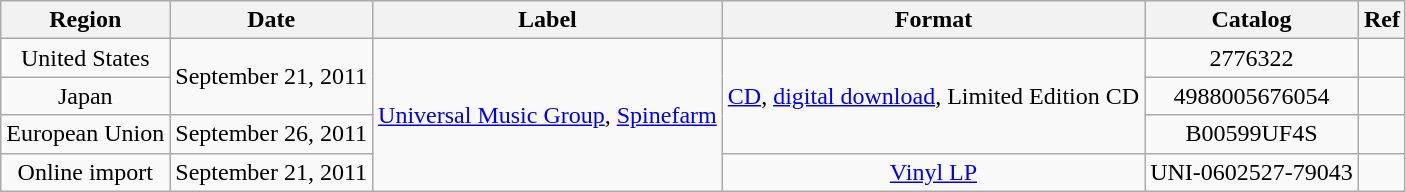<table class="wikitable" style="text-align:center;">
<tr>
<th>Region</th>
<th>Date</th>
<th>Label</th>
<th>Format</th>
<th>Catalog</th>
<th>Ref</th>
</tr>
<tr>
<td>United States</td>
<td rowspan="2">September 21, 2011</td>
<td rowspan="4"><a href='#'>Universal Music Group</a>, <a href='#'>Spinefarm</a></td>
<td rowspan="3"><a href='#'>CD</a>, <a href='#'>digital download</a>, Limited Edition CD</td>
<td>2776322</td>
<td></td>
</tr>
<tr>
<td>Japan</td>
<td>4988005676054</td>
<td></td>
</tr>
<tr>
<td>European Union</td>
<td>September 26, 2011</td>
<td>B00599UF4S</td>
<td></td>
</tr>
<tr>
<td>Online import</td>
<td>September 21, 2011</td>
<td><a href='#'>Vinyl LP</a></td>
<td>UNI-0602527-79043</td>
<td></td>
</tr>
</table>
